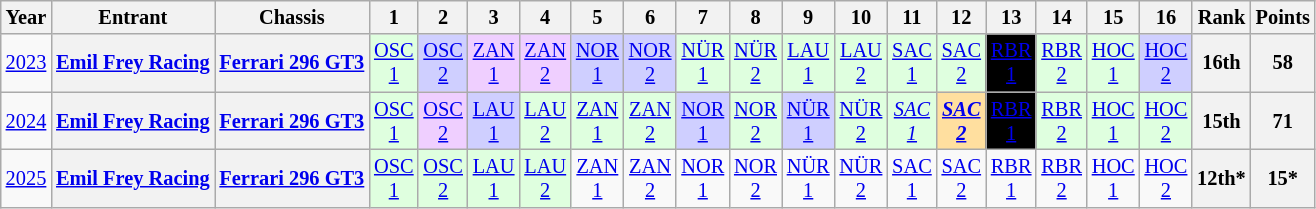<table class="wikitable" style="text-align:center; font-size:85%">
<tr>
<th>Year</th>
<th>Entrant</th>
<th>Chassis</th>
<th>1</th>
<th>2</th>
<th>3</th>
<th>4</th>
<th>5</th>
<th>6</th>
<th>7</th>
<th>8</th>
<th>9</th>
<th>10</th>
<th>11</th>
<th>12</th>
<th>13</th>
<th>14</th>
<th>15</th>
<th>16</th>
<th>Rank</th>
<th>Points</th>
</tr>
<tr>
<td><a href='#'>2023</a></td>
<th nowrap><a href='#'>Emil Frey Racing</a></th>
<th nowrap><a href='#'>Ferrari 296 GT3</a></th>
<td style="background:#DFFFDF;"><a href='#'>OSC<br>1</a><br></td>
<td style="background:#CFCFFF;"><a href='#'>OSC<br>2</a><br></td>
<td style="background:#EFCFFF;"><a href='#'>ZAN<br>1</a><br></td>
<td style="background:#EFCFFF;"><a href='#'>ZAN<br>2</a><br></td>
<td style="background:#CFCFFF;"><a href='#'>NOR<br>1</a><br></td>
<td style="background:#CFCFFF;"><a href='#'>NOR<br>2</a><br></td>
<td style="background:#DFFFDF;"><a href='#'>NÜR<br>1</a><br></td>
<td style="background:#DFFFDF;"><a href='#'>NÜR<br>2</a><br></td>
<td style="background:#DFFFDF;"><a href='#'>LAU<br>1</a><br></td>
<td style="background:#DFFFDF;"><a href='#'>LAU<br>2</a><br></td>
<td style="background:#DFFFDF;"><a href='#'>SAC<br>1</a><br></td>
<td style="background:#DFFFDF;"><a href='#'>SAC<br>2</a><br></td>
<td style="background:#000000;color:white"><a href='#'><span>RBR<br>1</span></a><br></td>
<td style="background:#DFFFDF;"><a href='#'>RBR<br>2</a><br></td>
<td style="background:#DFFFDF;"><a href='#'>HOC<br>1</a><br></td>
<td style="background:#CFCFFF;"><a href='#'>HOC<br>2</a><br></td>
<th>16th</th>
<th>58</th>
</tr>
<tr>
<td><a href='#'>2024</a></td>
<th nowrap><a href='#'>Emil Frey Racing</a></th>
<th nowrap><a href='#'>Ferrari 296 GT3</a></th>
<td style="background:#DFFFDF;"><a href='#'>OSC<br>1</a><br></td>
<td style="background:#EFCFFF;"><a href='#'>OSC<br>2</a><br></td>
<td style="background:#CFCFFF;"><a href='#'>LAU<br>1</a><br></td>
<td style="background:#DFFFDF;"><a href='#'>LAU<br>2</a><br></td>
<td style="background:#DFFFDF;"><a href='#'>ZAN<br>1</a><br></td>
<td style="background:#DFFFDF;"><a href='#'>ZAN<br>2</a><br></td>
<td style="background:#CFCFFF;"><a href='#'>NOR<br>1</a><br></td>
<td style="background:#DFFFDF;"><a href='#'>NOR<br>2</a><br></td>
<td style="background:#CFCFFF;"><a href='#'>NÜR<br>1</a><br></td>
<td style="background:#DFFFDF;"><a href='#'>NÜR<br>2</a><br></td>
<td style="background:#DFFFDF;"><em><a href='#'>SAC<br>1</a></em><br></td>
<td style="background:#FFDF9F;"><strong><em><a href='#'>SAC<br>2</a></em></strong><br></td>
<td style="background:#000000;color:white"><a href='#'><span>RBR<br>1</span></a><br></td>
<td style="background:#DFFFDF;"><a href='#'>RBR<br>2</a><br></td>
<td style="background:#DFFFDF;"><a href='#'>HOC<br>1</a><br></td>
<td style="background:#DFFFDF;"><a href='#'>HOC<br>2</a><br></td>
<th>15th</th>
<th>71</th>
</tr>
<tr>
<td><a href='#'>2025</a></td>
<th><a href='#'>Emil Frey Racing</a></th>
<th><a href='#'>Ferrari 296 GT3</a></th>
<td style="background:#DFFFDF;"><a href='#'>OSC<br>1</a><br></td>
<td style="background:#DFFFDF;"><a href='#'>OSC<br>2</a><br></td>
<td style="background:#DFFFDF;"><a href='#'>LAU<br>1</a><br></td>
<td style="background:#DFFFDF;"><a href='#'>LAU<br>2</a><br></td>
<td style="background:#;"><a href='#'>ZAN<br>1</a><br></td>
<td style="background:#;"><a href='#'>ZAN<br>2</a><br></td>
<td style="background:#;"><a href='#'>NOR<br>1</a><br></td>
<td style="background:#;"><a href='#'>NOR<br>2</a><br></td>
<td style="background:#;"><a href='#'>NÜR<br>1</a><br></td>
<td style="background:#;"><a href='#'>NÜR<br>2</a><br></td>
<td style="background:#;"><a href='#'>SAC<br>1</a><br></td>
<td style="background:#;"><a href='#'>SAC<br>2</a><br></td>
<td style="background:#;"><a href='#'>RBR<br>1</a><br></td>
<td style="background:#;"><a href='#'>RBR<br>2</a><br></td>
<td style="background:#;"><a href='#'>HOC<br>1</a><br></td>
<td style="background:#;"><a href='#'>HOC<br>2</a><br></td>
<th>12th*</th>
<th>15*</th>
</tr>
</table>
